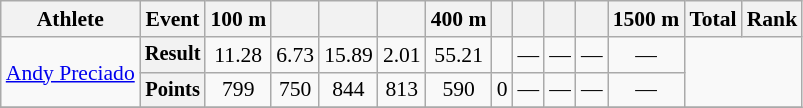<table class=wikitable style=font-size:90%;text-align:center>
<tr>
<th>Athlete</th>
<th>Event</th>
<th>100 m</th>
<th></th>
<th></th>
<th></th>
<th>400 m</th>
<th></th>
<th></th>
<th></th>
<th></th>
<th>1500 m</th>
<th>Total</th>
<th>Rank</th>
</tr>
<tr align=center>
<td align=left rowspan=2><a href='#'>Andy Preciado</a></td>
<th style=font-size:95%>Result</th>
<td>11.28</td>
<td>6.73</td>
<td>15.89</td>
<td>2.01</td>
<td>55.21</td>
<td></td>
<td>—</td>
<td>—</td>
<td>—</td>
<td>—</td>
<td rowspan=2 colspan=2></td>
</tr>
<tr align=center>
<th style=font-size:95%>Points</th>
<td>799</td>
<td>750</td>
<td>844</td>
<td>813</td>
<td>590</td>
<td>0</td>
<td>—</td>
<td>—</td>
<td>—</td>
<td>—</td>
</tr>
<tr>
</tr>
</table>
